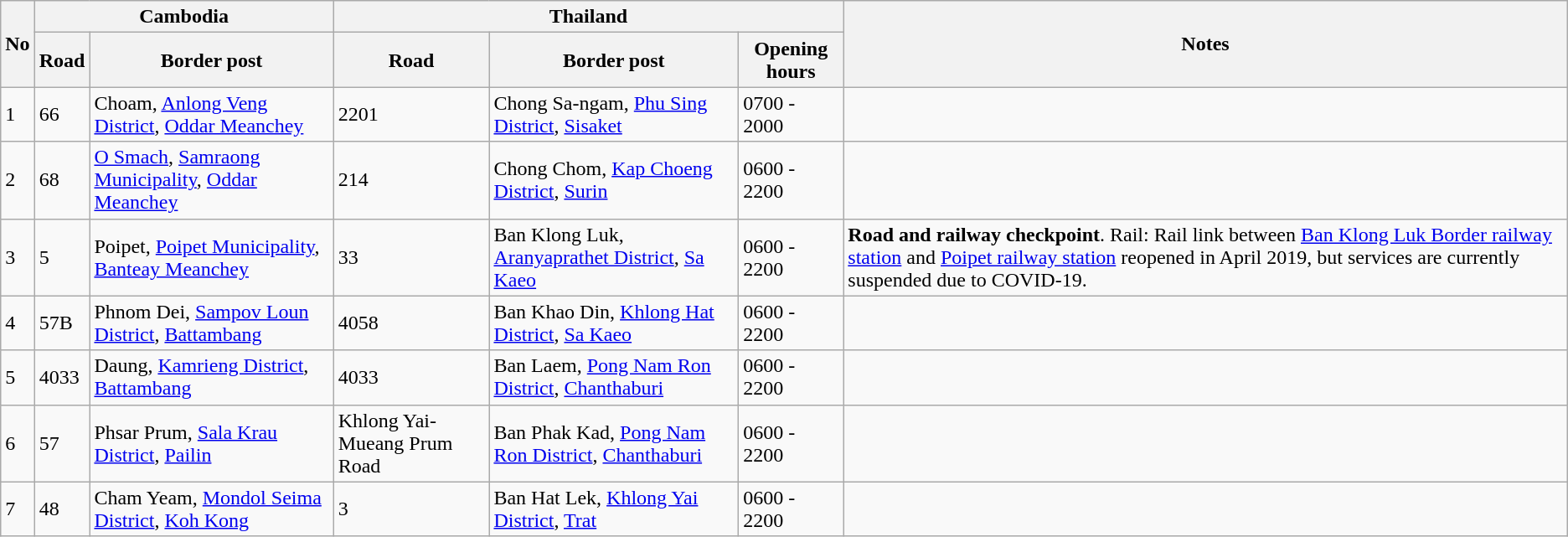<table class="wikitable">
<tr>
<th rowspan="2">No</th>
<th colspan="2">Cambodia</th>
<th colspan="3">Thailand</th>
<th rowspan="2">Notes</th>
</tr>
<tr>
<th>Road</th>
<th>Border post</th>
<th>Road</th>
<th>Border post</th>
<th>Opening hours</th>
</tr>
<tr>
<td>1</td>
<td>66</td>
<td>Choam, <a href='#'>Anlong Veng District</a>, <a href='#'>Oddar Meanchey</a></td>
<td>2201</td>
<td>Chong Sa-ngam, <a href='#'>Phu Sing District</a>, <a href='#'>Sisaket</a></td>
<td>0700 - 2000</td>
<td></td>
</tr>
<tr>
<td>2</td>
<td>68</td>
<td><a href='#'>O Smach</a>, <a href='#'>Samraong Municipality</a>, <a href='#'>Oddar Meanchey</a></td>
<td>214</td>
<td>Chong Chom, <a href='#'>Kap Choeng District</a>, <a href='#'>Surin</a></td>
<td>0600 - 2200</td>
<td></td>
</tr>
<tr>
<td>3</td>
<td>5</td>
<td>Poipet, <a href='#'>Poipet Municipality</a>, <a href='#'>Banteay Meanchey</a></td>
<td>33</td>
<td>Ban Klong Luk, <a href='#'>Aranyaprathet District</a>, <a href='#'>Sa Kaeo</a></td>
<td>0600 - 2200</td>
<td><strong>Road and railway checkpoint</strong>. Rail: Rail link between <a href='#'>Ban Klong Luk Border railway station</a> and <a href='#'>Poipet railway station</a> reopened in April 2019, but services are currently suspended due to COVID-19.</td>
</tr>
<tr>
<td>4</td>
<td>57B</td>
<td>Phnom Dei, <a href='#'>Sampov Loun District</a>, <a href='#'>Battambang</a></td>
<td>4058</td>
<td>Ban Khao Din, <a href='#'>Khlong Hat District</a>, <a href='#'>Sa Kaeo</a></td>
<td>0600 - 2200</td>
<td></td>
</tr>
<tr>
<td>5</td>
<td>4033</td>
<td>Daung, <a href='#'>Kamrieng District</a>,  <a href='#'>Battambang</a></td>
<td>4033</td>
<td>Ban Laem, <a href='#'>Pong Nam Ron District</a>, <a href='#'>Chanthaburi</a></td>
<td>0600 - 2200</td>
<td></td>
</tr>
<tr>
<td>6</td>
<td>57</td>
<td>Phsar Prum, <a href='#'>Sala Krau District</a>, <a href='#'>Pailin</a></td>
<td>Khlong Yai- Mueang Prum Road</td>
<td>Ban Phak Kad, <a href='#'>Pong Nam Ron District</a>, <a href='#'>Chanthaburi</a></td>
<td>0600 - 2200</td>
<td></td>
</tr>
<tr>
<td>7</td>
<td>48</td>
<td>Cham Yeam, <a href='#'>Mondol Seima District</a>, <a href='#'>Koh Kong</a></td>
<td>3</td>
<td>Ban Hat Lek, <a href='#'>Khlong Yai District</a>, <a href='#'>Trat</a></td>
<td>0600 - 2200</td>
<td></td>
</tr>
</table>
